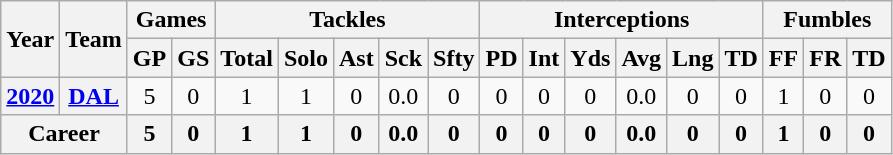<table class="wikitable" style="text-align:center;">
<tr>
<th rowspan="2">Year</th>
<th rowspan="2">Team</th>
<th colspan="2">Games</th>
<th colspan="5">Tackles</th>
<th colspan="6">Interceptions</th>
<th colspan="3">Fumbles</th>
</tr>
<tr>
<th>GP</th>
<th>GS</th>
<th>Total</th>
<th>Solo</th>
<th>Ast</th>
<th>Sck</th>
<th>Sfty</th>
<th>PD</th>
<th>Int</th>
<th>Yds</th>
<th>Avg</th>
<th>Lng</th>
<th>TD</th>
<th>FF</th>
<th>FR</th>
<th>TD</th>
</tr>
<tr>
<th><a href='#'>2020</a></th>
<th><a href='#'>DAL</a></th>
<td>5</td>
<td>0</td>
<td>1</td>
<td>1</td>
<td>0</td>
<td>0.0</td>
<td>0</td>
<td>0</td>
<td>0</td>
<td>0</td>
<td>0.0</td>
<td>0</td>
<td>0</td>
<td>1</td>
<td>0</td>
<td>0</td>
</tr>
<tr>
<th colspan="2">Career</th>
<th>5</th>
<th>0</th>
<th>1</th>
<th>1</th>
<th>0</th>
<th>0.0</th>
<th>0</th>
<th>0</th>
<th>0</th>
<th>0</th>
<th>0.0</th>
<th>0</th>
<th>0</th>
<th>1</th>
<th>0</th>
<th>0</th>
</tr>
</table>
